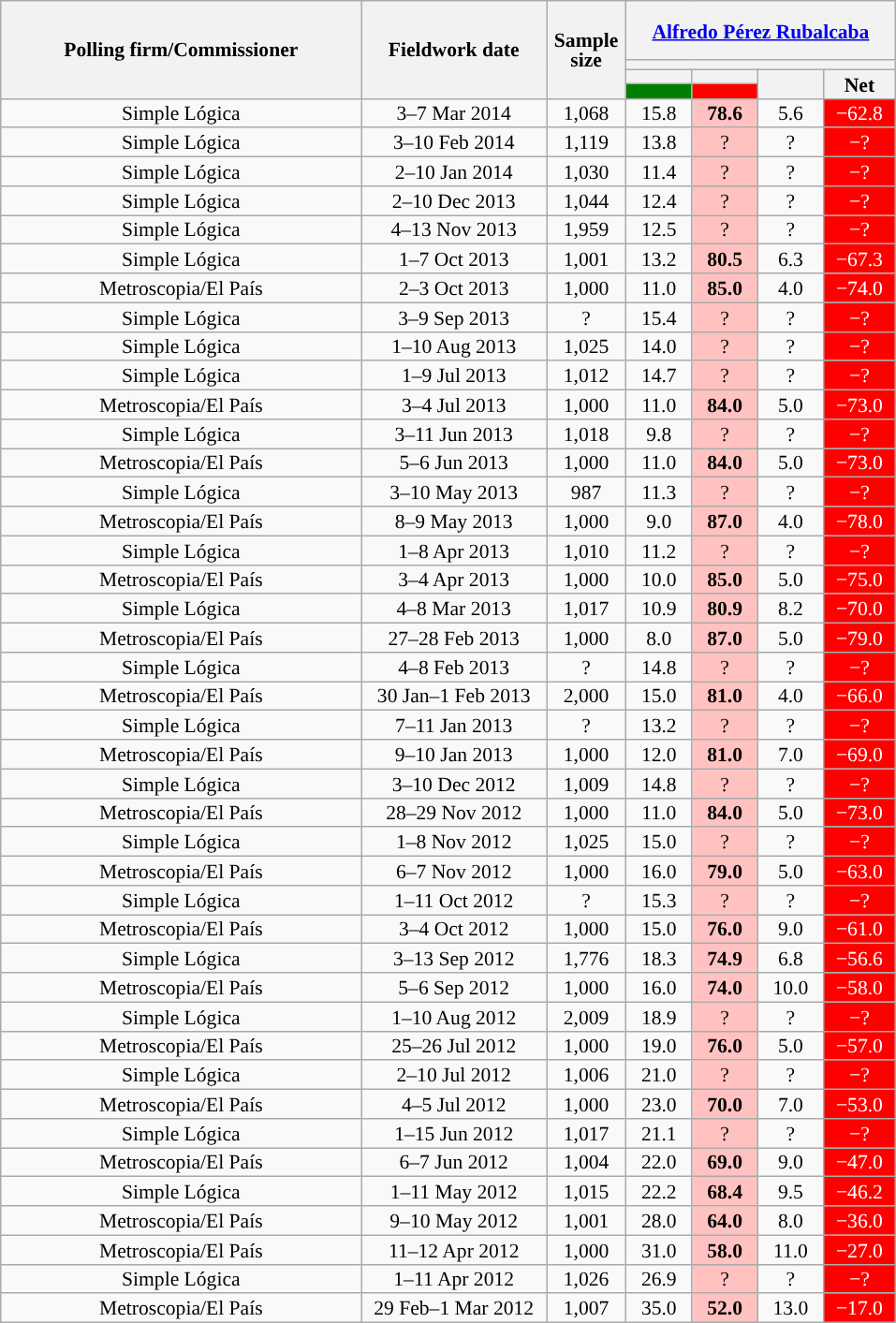<table class="wikitable collapsible collapsed" style="text-align:center; font-size:90%; line-height:14px;">
<tr style="height:42px;">
<th style="width:250px;" rowspan="4">Polling firm/Commissioner</th>
<th style="width:125px;" rowspan="4">Fieldwork date</th>
<th style="width:50px;" rowspan="4">Sample size</th>
<th style="width:185px;" colspan="4"><a href='#'>Alfredo Pérez Rubalcaba</a><br></th>
</tr>
<tr>
<th colspan="4" style="background:"></th>
</tr>
<tr>
<th style="width:30px;"></th>
<th style="width:30px;"></th>
<th style="width:30px;" rowspan="2"></th>
<th style="width:30px;" rowspan="2">Net</th>
</tr>
<tr>
<th style="color:inherit;background:#008000;"></th>
<th style="color:inherit;background:#FF0000;"></th>
</tr>
<tr>
<td>Simple Lógica</td>
<td>3–7 Mar 2014</td>
<td>1,068</td>
<td>15.8</td>
<td style="background:#FFC2C1;"><strong>78.6</strong></td>
<td>5.6</td>
<td style="background:#FF0000; color:white;">−62.8</td>
</tr>
<tr>
<td>Simple Lógica</td>
<td>3–10 Feb 2014</td>
<td>1,119</td>
<td>13.8</td>
<td style="background:#FFC2C1;">?</td>
<td>?</td>
<td style="background:#FF0000; color:white;">−?</td>
</tr>
<tr>
<td>Simple Lógica</td>
<td>2–10 Jan 2014</td>
<td>1,030</td>
<td>11.4</td>
<td style="background:#FFC2C1;">?</td>
<td>?</td>
<td style="background:#FF0000; color:white;">−?</td>
</tr>
<tr>
<td>Simple Lógica</td>
<td>2–10 Dec 2013</td>
<td>1,044</td>
<td>12.4</td>
<td style="background:#FFC2C1;">?</td>
<td>?</td>
<td style="background:#FF0000; color:white;">−?</td>
</tr>
<tr>
<td>Simple Lógica</td>
<td>4–13 Nov 2013</td>
<td>1,959</td>
<td>12.5</td>
<td style="background:#FFC2C1;">?</td>
<td>?</td>
<td style="background:#FF0000; color:white;">−?</td>
</tr>
<tr>
<td>Simple Lógica</td>
<td>1–7 Oct 2013</td>
<td>1,001</td>
<td>13.2</td>
<td style="background:#FFC2C1;"><strong>80.5</strong></td>
<td>6.3</td>
<td style="background:#FF0000; color:white;">−67.3</td>
</tr>
<tr>
<td>Metroscopia/El País</td>
<td>2–3 Oct 2013</td>
<td>1,000</td>
<td>11.0</td>
<td style="background:#FFC2C1;"><strong>85.0</strong></td>
<td>4.0</td>
<td style="background:#FF0000; color:white;">−74.0</td>
</tr>
<tr>
<td>Simple Lógica</td>
<td>3–9 Sep 2013</td>
<td>?</td>
<td>15.4</td>
<td style="background:#FFC2C1;">?</td>
<td>?</td>
<td style="background:#FF0000; color:white;">−?</td>
</tr>
<tr>
<td>Simple Lógica</td>
<td>1–10 Aug 2013</td>
<td>1,025</td>
<td>14.0</td>
<td style="background:#FFC2C1;">?</td>
<td>?</td>
<td style="background:#FF0000; color:white;">−?</td>
</tr>
<tr>
<td>Simple Lógica</td>
<td>1–9 Jul 2013</td>
<td>1,012</td>
<td>14.7</td>
<td style="background:#FFC2C1;">?</td>
<td>?</td>
<td style="background:#FF0000; color:white;">−?</td>
</tr>
<tr>
<td>Metroscopia/El País</td>
<td>3–4 Jul 2013</td>
<td>1,000</td>
<td>11.0</td>
<td style="background:#FFC2C1;"><strong>84.0</strong></td>
<td>5.0</td>
<td style="background:#FF0000; color:white;">−73.0</td>
</tr>
<tr>
<td>Simple Lógica</td>
<td>3–11 Jun 2013</td>
<td>1,018</td>
<td>9.8</td>
<td style="background:#FFC2C1;">?</td>
<td>?</td>
<td style="background:#FF0000; color:white;">−?</td>
</tr>
<tr>
<td>Metroscopia/El País</td>
<td>5–6 Jun 2013</td>
<td>1,000</td>
<td>11.0</td>
<td style="background:#FFC2C1;"><strong>84.0</strong></td>
<td>5.0</td>
<td style="background:#FF0000; color:white;">−73.0</td>
</tr>
<tr>
<td>Simple Lógica</td>
<td>3–10 May 2013</td>
<td>987</td>
<td>11.3</td>
<td style="background:#FFC2C1;">?</td>
<td>?</td>
<td style="background:#FF0000; color:white;">−?</td>
</tr>
<tr>
<td>Metroscopia/El País</td>
<td>8–9 May 2013</td>
<td>1,000</td>
<td>9.0</td>
<td style="background:#FFC2C1;"><strong>87.0</strong></td>
<td>4.0</td>
<td style="background:#FF0000; color:white;">−78.0</td>
</tr>
<tr>
<td>Simple Lógica</td>
<td>1–8 Apr 2013</td>
<td>1,010</td>
<td>11.2</td>
<td style="background:#FFC2C1;">?</td>
<td>?</td>
<td style="background:#FF0000; color:white;">−?</td>
</tr>
<tr>
<td>Metroscopia/El País</td>
<td>3–4 Apr 2013</td>
<td>1,000</td>
<td>10.0</td>
<td style="background:#FFC2C1;"><strong>85.0</strong></td>
<td>5.0</td>
<td style="background:#FF0000; color:white;">−75.0</td>
</tr>
<tr>
<td>Simple Lógica</td>
<td>4–8 Mar 2013</td>
<td>1,017</td>
<td>10.9</td>
<td style="background:#FFC2C1;"><strong>80.9</strong></td>
<td>8.2</td>
<td style="background:#FF0000; color:white;">−70.0</td>
</tr>
<tr>
<td>Metroscopia/El País</td>
<td>27–28 Feb 2013</td>
<td>1,000</td>
<td>8.0</td>
<td style="background:#FFC2C1;"><strong>87.0</strong></td>
<td>5.0</td>
<td style="background:#FF0000; color:white;">−79.0</td>
</tr>
<tr>
<td>Simple Lógica</td>
<td>4–8 Feb 2013</td>
<td>?</td>
<td>14.8</td>
<td style="background:#FFC2C1;">?</td>
<td>?</td>
<td style="background:#FF0000; color:white;">−?</td>
</tr>
<tr>
<td>Metroscopia/El País</td>
<td>30 Jan–1 Feb 2013</td>
<td>2,000</td>
<td>15.0</td>
<td style="background:#FFC2C1;"><strong>81.0</strong></td>
<td>4.0</td>
<td style="background:#FF0000; color:white;">−66.0</td>
</tr>
<tr>
<td>Simple Lógica</td>
<td>7–11 Jan 2013</td>
<td>?</td>
<td>13.2</td>
<td style="background:#FFC2C1;">?</td>
<td>?</td>
<td style="background:#FF0000; color:white;">−?</td>
</tr>
<tr>
<td>Metroscopia/El País</td>
<td>9–10 Jan 2013</td>
<td>1,000</td>
<td>12.0</td>
<td style="background:#FFC2C1;"><strong>81.0</strong></td>
<td>7.0</td>
<td style="background:#FF0000; color:white;">−69.0</td>
</tr>
<tr>
<td>Simple Lógica</td>
<td>3–10 Dec 2012</td>
<td>1,009</td>
<td>14.8</td>
<td style="background:#FFC2C1;">?</td>
<td>?</td>
<td style="background:#FF0000; color:white;">−?</td>
</tr>
<tr>
<td>Metroscopia/El País</td>
<td>28–29 Nov 2012</td>
<td>1,000</td>
<td>11.0</td>
<td style="background:#FFC2C1;"><strong>84.0</strong></td>
<td>5.0</td>
<td style="background:#FF0000; color:white;">−73.0</td>
</tr>
<tr>
<td>Simple Lógica</td>
<td>1–8 Nov 2012</td>
<td>1,025</td>
<td>15.0</td>
<td style="background:#FFC2C1;">?</td>
<td>?</td>
<td style="background:#FF0000; color:white;">−?</td>
</tr>
<tr>
<td>Metroscopia/El País</td>
<td>6–7 Nov 2012</td>
<td>1,000</td>
<td>16.0</td>
<td style="background:#FFC2C1;"><strong>79.0</strong></td>
<td>5.0</td>
<td style="background:#FF0000; color:white;">−63.0</td>
</tr>
<tr>
<td>Simple Lógica</td>
<td>1–11 Oct 2012</td>
<td>?</td>
<td>15.3</td>
<td style="background:#FFC2C1;">?</td>
<td>?</td>
<td style="background:#FF0000; color:white;">−?</td>
</tr>
<tr>
<td>Metroscopia/El País</td>
<td>3–4 Oct 2012</td>
<td>1,000</td>
<td>15.0</td>
<td style="background:#FFC2C1;"><strong>76.0</strong></td>
<td>9.0</td>
<td style="background:#FF0000; color:white;">−61.0</td>
</tr>
<tr>
<td>Simple Lógica</td>
<td>3–13 Sep 2012</td>
<td>1,776</td>
<td>18.3</td>
<td style="background:#FFC2C1;"><strong>74.9</strong></td>
<td>6.8</td>
<td style="background:#FF0000; color:white;">−56.6</td>
</tr>
<tr>
<td>Metroscopia/El País</td>
<td>5–6 Sep 2012</td>
<td>1,000</td>
<td>16.0</td>
<td style="background:#FFC2C1;"><strong>74.0</strong></td>
<td>10.0</td>
<td style="background:#FF0000; color:white;">−58.0</td>
</tr>
<tr>
<td>Simple Lógica</td>
<td>1–10 Aug 2012</td>
<td>2,009</td>
<td>18.9</td>
<td style="background:#FFC2C1;">?</td>
<td>?</td>
<td style="background:#FF0000; color:white;">−?</td>
</tr>
<tr>
<td>Metroscopia/El País</td>
<td>25–26 Jul 2012</td>
<td>1,000</td>
<td>19.0</td>
<td style="background:#FFC2C1;"><strong>76.0</strong></td>
<td>5.0</td>
<td style="background:#FF0000; color:white;">−57.0</td>
</tr>
<tr>
<td>Simple Lógica</td>
<td>2–10 Jul 2012</td>
<td>1,006</td>
<td>21.0</td>
<td style="background:#FFC2C1;">?</td>
<td>?</td>
<td style="background:#FF0000; color:white;">−?</td>
</tr>
<tr>
<td>Metroscopia/El País</td>
<td>4–5 Jul 2012</td>
<td>1,000</td>
<td>23.0</td>
<td style="background:#FFC2C1;"><strong>70.0</strong></td>
<td>7.0</td>
<td style="background:#FF0000; color:white;">−53.0</td>
</tr>
<tr>
<td>Simple Lógica</td>
<td>1–15 Jun 2012</td>
<td>1,017</td>
<td>21.1</td>
<td style="background:#FFC2C1;">?</td>
<td>?</td>
<td style="background:#FF0000; color:white;">−?</td>
</tr>
<tr>
<td>Metroscopia/El País</td>
<td>6–7 Jun 2012</td>
<td>1,004</td>
<td>22.0</td>
<td style="background:#FFC2C1;"><strong>69.0</strong></td>
<td>9.0</td>
<td style="background:#FF0000; color:white;">−47.0</td>
</tr>
<tr>
<td>Simple Lógica</td>
<td>1–11 May 2012</td>
<td>1,015</td>
<td>22.2</td>
<td style="background:#FFC2C1;"><strong>68.4</strong></td>
<td>9.5</td>
<td style="background:#FF0000; color:white;">−46.2</td>
</tr>
<tr>
<td>Metroscopia/El País</td>
<td>9–10 May 2012</td>
<td>1,001</td>
<td>28.0</td>
<td style="background:#FFC2C1;"><strong>64.0</strong></td>
<td>8.0</td>
<td style="background:#FF0000; color:white;">−36.0</td>
</tr>
<tr>
<td>Metroscopia/El País</td>
<td>11–12 Apr 2012</td>
<td>1,000</td>
<td>31.0</td>
<td style="background:#FFC2C1;"><strong>58.0</strong></td>
<td>11.0</td>
<td style="background:#FF0000; color:white;">−27.0</td>
</tr>
<tr>
<td>Simple Lógica</td>
<td>1–11 Apr 2012</td>
<td>1,026</td>
<td>26.9</td>
<td style="background:#FFC2C1;">?</td>
<td>?</td>
<td style="background:#FF0000; color:white;">−?</td>
</tr>
<tr>
<td>Metroscopia/El País</td>
<td>29 Feb–1 Mar 2012</td>
<td>1,007</td>
<td>35.0</td>
<td style="background:#FFC2C1;"><strong>52.0</strong></td>
<td>13.0</td>
<td style="background:#FF0000; color:white;">−17.0</td>
</tr>
</table>
